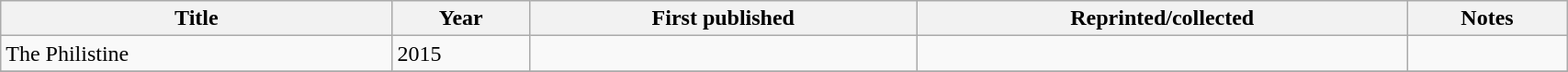<table class='wikitable sortable' width='90%'>
<tr>
<th width=25%>Title</th>
<th>Year</th>
<th>First published</th>
<th>Reprinted/collected</th>
<th>Notes</th>
</tr>
<tr>
<td>The Philistine</td>
<td>2015</td>
<td></td>
<td></td>
<td></td>
</tr>
<tr>
</tr>
</table>
